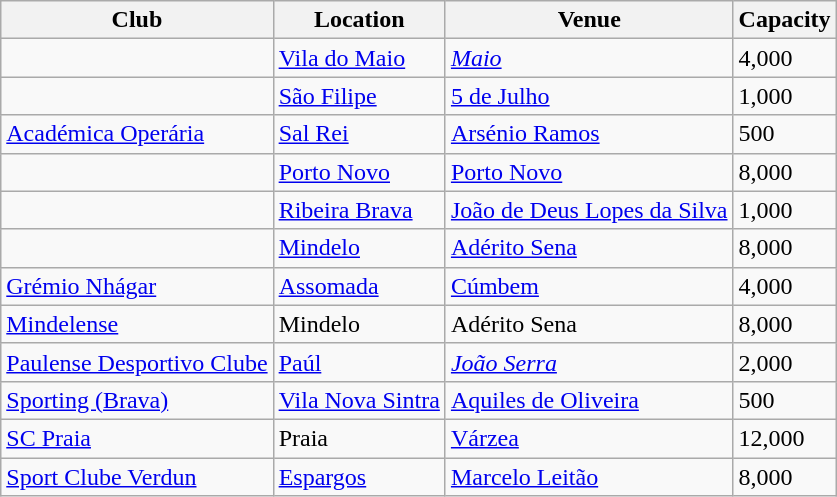<table class="wikitable sortable">
<tr>
<th>Club</th>
<th>Location</th>
<th>Venue</th>
<th>Capacity</th>
</tr>
<tr>
<td></td>
<td><a href='#'>Vila do Maio</a></td>
<td><em><a href='#'>Maio</a></em></td>
<td>4,000</td>
</tr>
<tr>
<td></td>
<td><a href='#'>São Filipe</a></td>
<td><a href='#'>5 de Julho</a></td>
<td>1,000</td>
</tr>
<tr>
<td><a href='#'>Académica Operária</a></td>
<td><a href='#'>Sal Rei</a></td>
<td><a href='#'>Arsénio Ramos</a></td>
<td>500</td>
</tr>
<tr>
<td></td>
<td><a href='#'>Porto Novo</a></td>
<td><a href='#'>Porto Novo</a></td>
<td>8,000</td>
</tr>
<tr>
<td></td>
<td><a href='#'>Ribeira Brava</a></td>
<td><a href='#'>João de Deus Lopes da Silva</a></td>
<td>1,000</td>
</tr>
<tr>
<td></td>
<td><a href='#'>Mindelo</a></td>
<td><a href='#'>Adérito Sena</a></td>
<td>8,000</td>
</tr>
<tr>
<td><a href='#'>Grémio Nhágar</a></td>
<td><a href='#'>Assomada</a></td>
<td><a href='#'>Cúmbem</a></td>
<td>4,000</td>
</tr>
<tr>
<td><a href='#'>Mindelense</a></td>
<td>Mindelo</td>
<td>Adérito Sena</td>
<td>8,000</td>
</tr>
<tr>
<td><a href='#'>Paulense Desportivo Clube</a></td>
<td><a href='#'>Paúl</a></td>
<td><em><a href='#'>João Serra</a></em></td>
<td>2,000</td>
</tr>
<tr>
<td><a href='#'>Sporting (Brava)</a></td>
<td><a href='#'>Vila Nova Sintra</a></td>
<td><a href='#'>Aquiles de Oliveira</a></td>
<td>500</td>
</tr>
<tr>
<td><a href='#'>SC Praia</a></td>
<td>Praia</td>
<td><a href='#'>Várzea</a></td>
<td>12,000</td>
</tr>
<tr>
<td><a href='#'>Sport Clube Verdun</a></td>
<td><a href='#'>Espargos</a></td>
<td><a href='#'>Marcelo Leitão</a></td>
<td>8,000</td>
</tr>
</table>
